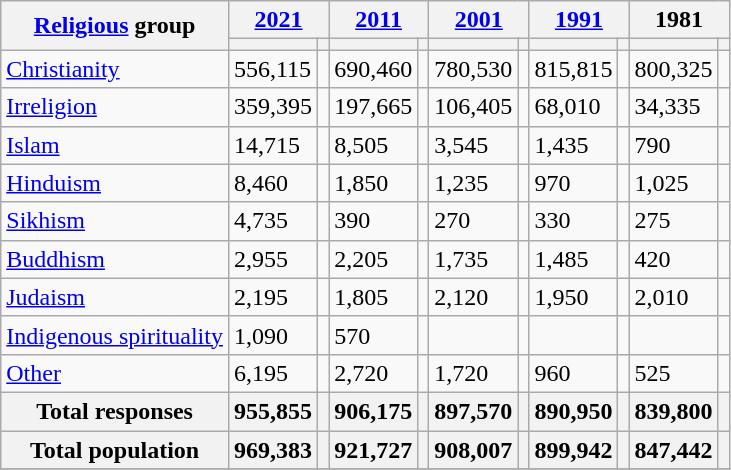<table class="wikitable collapsible sortable">
<tr>
<th rowspan="2"><a href='#'>Religious</a> group</th>
<th colspan="2"><a href='#'>2021</a></th>
<th colspan="2"><a href='#'>2011</a></th>
<th colspan="2"><a href='#'>2001</a></th>
<th colspan="2"><a href='#'>1991</a></th>
<th colspan="2">1981</th>
</tr>
<tr>
<th><a href='#'></a></th>
<th></th>
<th></th>
<th></th>
<th></th>
<th></th>
<th></th>
<th></th>
<th></th>
<th></th>
</tr>
<tr>
<td><a href='#'>Christianity</a> </td>
<td>556,115</td>
<td></td>
<td>690,460</td>
<td></td>
<td>780,530</td>
<td></td>
<td>815,815</td>
<td></td>
<td>800,325</td>
<td></td>
</tr>
<tr>
<td><a href='#'>Irreligion</a></td>
<td>359,395</td>
<td></td>
<td>197,665</td>
<td></td>
<td>106,405</td>
<td></td>
<td>68,010</td>
<td></td>
<td>34,335</td>
<td></td>
</tr>
<tr>
<td><a href='#'>Islam</a> </td>
<td>14,715</td>
<td></td>
<td>8,505</td>
<td></td>
<td>3,545</td>
<td></td>
<td>1,435</td>
<td></td>
<td>790</td>
<td></td>
</tr>
<tr>
<td><a href='#'>Hinduism</a> </td>
<td>8,460</td>
<td></td>
<td>1,850</td>
<td></td>
<td>1,235</td>
<td></td>
<td>970</td>
<td></td>
<td>1,025</td>
<td></td>
</tr>
<tr>
<td><a href='#'>Sikhism</a> </td>
<td>4,735</td>
<td></td>
<td>390</td>
<td></td>
<td>270</td>
<td></td>
<td>330</td>
<td></td>
<td>275</td>
<td></td>
</tr>
<tr>
<td><a href='#'>Buddhism</a> </td>
<td>2,955</td>
<td></td>
<td>2,205</td>
<td></td>
<td>1,735</td>
<td></td>
<td>1,485</td>
<td></td>
<td>420</td>
<td></td>
</tr>
<tr>
<td><a href='#'>Judaism</a> </td>
<td>2,195</td>
<td></td>
<td>1,805</td>
<td></td>
<td>2,120</td>
<td></td>
<td>1,950</td>
<td></td>
<td>2,010</td>
<td></td>
</tr>
<tr>
<td><a href='#'>Indigenous spirituality</a></td>
<td>1,090</td>
<td></td>
<td>570</td>
<td></td>
<td></td>
<td></td>
<td></td>
<td></td>
<td></td>
<td></td>
</tr>
<tr>
<td><a href='#'>Other</a></td>
<td>6,195</td>
<td></td>
<td>2,720</td>
<td></td>
<td>1,720</td>
<td></td>
<td>960</td>
<td></td>
<td>525</td>
<td></td>
</tr>
<tr>
<th>Total responses</th>
<th>955,855</th>
<th></th>
<th>906,175</th>
<th></th>
<th>897,570</th>
<th></th>
<th>890,950</th>
<th></th>
<th>839,800</th>
<th></th>
</tr>
<tr class="sortbottom">
<th>Total population</th>
<th>969,383</th>
<th></th>
<th>921,727</th>
<th></th>
<th>908,007</th>
<th></th>
<th>899,942</th>
<th></th>
<th>847,442</th>
<th></th>
</tr>
<tr class="sortbottom">
</tr>
</table>
